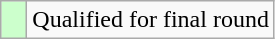<table class="wikitable">
<tr>
<td style="width:10px; background:#cfc"></td>
<td>Qualified for final round</td>
</tr>
</table>
